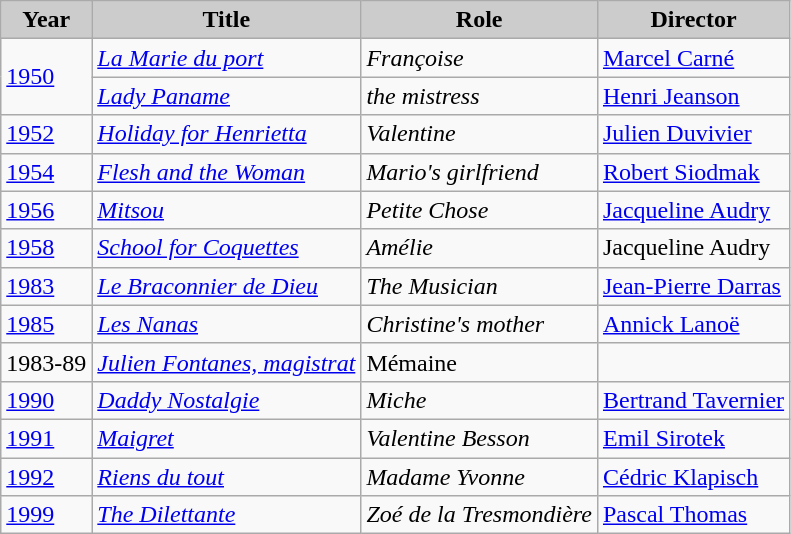<table class="wikitable">
<tr>
<th style="background: #CCCCCC;">Year</th>
<th style="background: #CCCCCC;">Title</th>
<th style="background: #CCCCCC;">Role</th>
<th style="background: #CCCCCC;">Director</th>
</tr>
<tr>
<td rowspan=2><a href='#'>1950</a></td>
<td><em><a href='#'>La Marie du port</a></em></td>
<td><em>Françoise</em></td>
<td><a href='#'>Marcel Carné</a></td>
</tr>
<tr>
<td><em><a href='#'>Lady Paname</a></em></td>
<td><em>the mistress</em></td>
<td><a href='#'>Henri Jeanson</a></td>
</tr>
<tr>
<td><a href='#'>1952</a></td>
<td><em><a href='#'>Holiday for Henrietta</a></em></td>
<td><em>Valentine</em></td>
<td><a href='#'>Julien Duvivier</a></td>
</tr>
<tr>
<td><a href='#'>1954</a></td>
<td><em><a href='#'>Flesh and the Woman</a></em></td>
<td><em>Mario's girlfriend</em></td>
<td><a href='#'>Robert Siodmak</a></td>
</tr>
<tr>
<td><a href='#'>1956</a></td>
<td><em><a href='#'>Mitsou</a></em></td>
<td><em>Petite Chose</em></td>
<td><a href='#'>Jacqueline Audry</a></td>
</tr>
<tr>
<td><a href='#'>1958</a></td>
<td><em><a href='#'>School for Coquettes</a></em></td>
<td><em>Amélie</em></td>
<td>Jacqueline Audry</td>
</tr>
<tr>
<td><a href='#'>1983</a></td>
<td><em><a href='#'>Le Braconnier de Dieu</a></em></td>
<td><em>The Musician</em></td>
<td><a href='#'>Jean-Pierre Darras</a></td>
</tr>
<tr>
<td><a href='#'>1985</a></td>
<td><em><a href='#'>Les Nanas</a></em></td>
<td><em>Christine's mother</em></td>
<td><a href='#'>Annick Lanoë</a></td>
</tr>
<tr>
<td>1983-89</td>
<td><em><a href='#'>Julien Fontanes, magistrat</a></em></td>
<td>Mémaine</td>
<td></td>
</tr>
<tr>
<td><a href='#'>1990</a></td>
<td><em><a href='#'>Daddy Nostalgie</a></em></td>
<td><em>Miche</em></td>
<td><a href='#'>Bertrand Tavernier</a></td>
</tr>
<tr>
<td><a href='#'>1991</a></td>
<td><em><a href='#'>Maigret</a></em></td>
<td><em>Valentine Besson</em></td>
<td><a href='#'>Emil Sirotek</a></td>
</tr>
<tr>
<td><a href='#'>1992</a></td>
<td><em><a href='#'>Riens du tout</a></em></td>
<td><em>Madame Yvonne</em></td>
<td><a href='#'>Cédric Klapisch</a></td>
</tr>
<tr>
<td><a href='#'>1999</a></td>
<td><em><a href='#'>The Dilettante</a></em></td>
<td><em>Zoé de la Tresmondière</em></td>
<td><a href='#'>Pascal Thomas</a></td>
</tr>
</table>
